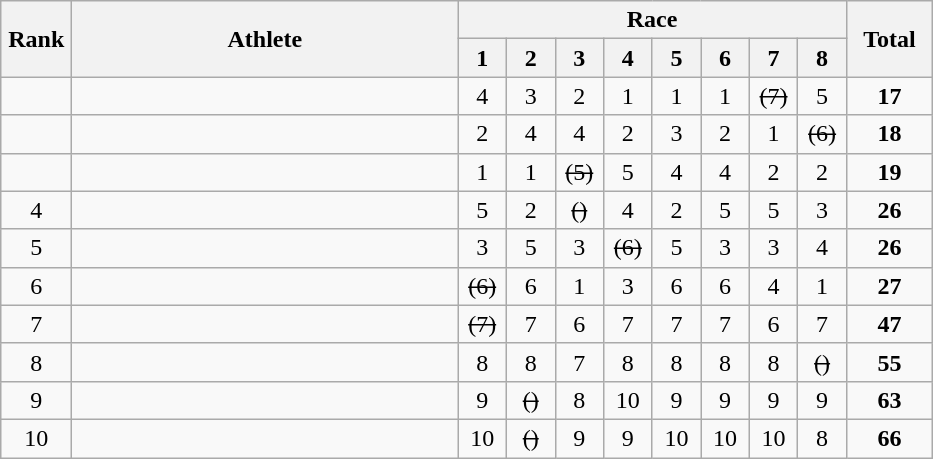<table class="wikitable" style="text-align:center">
<tr>
<th rowspan="2" width=40>Rank</th>
<th rowspan="2" width=250>Athlete</th>
<th colspan="8">Race</th>
<th rowspan="2" width=50>Total</th>
</tr>
<tr>
<th width=25>1</th>
<th width=25>2</th>
<th width=25>3</th>
<th width=25>4</th>
<th width=25>5</th>
<th width=25>6</th>
<th width=25>7</th>
<th width=25>8</th>
</tr>
<tr>
<td></td>
<td align=left></td>
<td>4</td>
<td>3</td>
<td>2</td>
<td>1</td>
<td>1</td>
<td>1</td>
<td><s>(7)</s></td>
<td>5</td>
<td><strong>17</strong></td>
</tr>
<tr>
<td></td>
<td align=left></td>
<td>2</td>
<td>4</td>
<td>4</td>
<td>2</td>
<td>3</td>
<td>2</td>
<td>1</td>
<td><s>(6)</s></td>
<td><strong>18</strong></td>
</tr>
<tr>
<td></td>
<td align=left></td>
<td>1</td>
<td>1</td>
<td><s>(5)</s></td>
<td>5</td>
<td>4</td>
<td>4</td>
<td>2</td>
<td>2</td>
<td><strong>19</strong></td>
</tr>
<tr>
<td>4</td>
<td align=left></td>
<td>5</td>
<td>2</td>
<td><s>()</s></td>
<td>4</td>
<td>2</td>
<td>5</td>
<td>5</td>
<td>3</td>
<td><strong>26</strong></td>
</tr>
<tr>
<td>5</td>
<td align=left></td>
<td>3</td>
<td>5</td>
<td>3</td>
<td><s>(6)</s></td>
<td>5</td>
<td>3</td>
<td>3</td>
<td>4</td>
<td><strong>26</strong></td>
</tr>
<tr>
<td>6</td>
<td align=left></td>
<td><s>(6)</s></td>
<td>6</td>
<td>1</td>
<td>3</td>
<td>6</td>
<td>6</td>
<td>4</td>
<td>1</td>
<td><strong>27</strong></td>
</tr>
<tr>
<td>7</td>
<td align=left></td>
<td><s>(7)</s></td>
<td>7</td>
<td>6</td>
<td>7</td>
<td>7</td>
<td>7</td>
<td>6</td>
<td>7</td>
<td><strong>47</strong></td>
</tr>
<tr>
<td>8</td>
<td align=left></td>
<td>8</td>
<td>8</td>
<td>7</td>
<td>8</td>
<td>8</td>
<td>8</td>
<td>8</td>
<td><s>()</s></td>
<td><strong>55</strong></td>
</tr>
<tr>
<td>9</td>
<td align=left></td>
<td>9</td>
<td><s>()</s></td>
<td>8</td>
<td>10</td>
<td>9</td>
<td>9</td>
<td>9</td>
<td>9</td>
<td><strong>63</strong></td>
</tr>
<tr>
<td>10</td>
<td align=left></td>
<td>10</td>
<td><s>()</s></td>
<td>9</td>
<td>9</td>
<td>10</td>
<td>10</td>
<td>10</td>
<td>8</td>
<td><strong>66</strong></td>
</tr>
</table>
